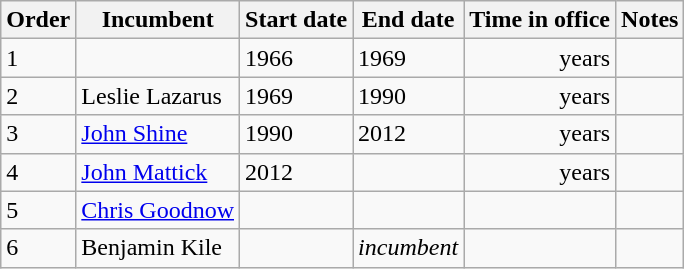<table class="wikitable sortable">
<tr>
<th>Order</th>
<th>Incumbent</th>
<th>Start date</th>
<th>End date</th>
<th>Time in office</th>
<th>Notes</th>
</tr>
<tr>
<td>1</td>
<td></td>
<td>1966</td>
<td>1969</td>
<td align=right> years</td>
<td></td>
</tr>
<tr>
<td>2</td>
<td>Leslie Lazarus</td>
<td>1969</td>
<td>1990</td>
<td align=right> years</td>
<td></td>
</tr>
<tr>
<td>3</td>
<td><a href='#'>John Shine</a></td>
<td>1990</td>
<td>2012</td>
<td align=right> years</td>
<td></td>
</tr>
<tr>
<td>4</td>
<td><a href='#'>John Mattick</a></td>
<td>2012</td>
<td></td>
<td align=right> years</td>
<td></td>
</tr>
<tr>
<td>5</td>
<td><a href='#'>Chris Goodnow</a></td>
<td></td>
<td></td>
<td align=right></td>
<td></td>
</tr>
<tr>
<td>6</td>
<td>Benjamin Kile</td>
<td></td>
<td><em>incumbent</em></td>
<td align=right></td>
<td></td>
</tr>
</table>
